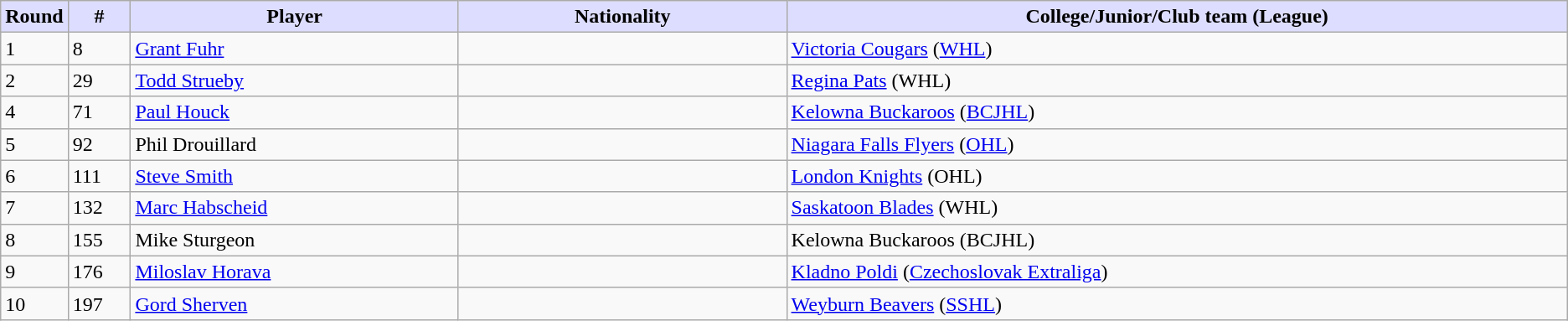<table class="wikitable">
<tr style="text-align:center;">
<th style="background:#ddf; width:4.0%;">Round</th>
<th style="background:#ddf; width:4.0%;">#</th>
<th style="background:#ddf; width:21.0%;">Player</th>
<th style="background:#ddf; width:21.0%;">Nationality</th>
<th style="background:#ddf; width:100.0%;">College/Junior/Club team (League)</th>
</tr>
<tr>
<td>1</td>
<td>8</td>
<td><a href='#'>Grant Fuhr</a></td>
<td></td>
<td><a href='#'>Victoria Cougars</a> (<a href='#'>WHL</a>)</td>
</tr>
<tr>
<td>2</td>
<td>29</td>
<td><a href='#'>Todd Strueby</a></td>
<td></td>
<td><a href='#'>Regina Pats</a> (WHL)</td>
</tr>
<tr>
<td>4</td>
<td>71</td>
<td><a href='#'>Paul Houck</a></td>
<td></td>
<td><a href='#'>Kelowna Buckaroos</a> (<a href='#'>BCJHL</a>)</td>
</tr>
<tr>
<td>5</td>
<td>92</td>
<td>Phil Drouillard</td>
<td></td>
<td><a href='#'>Niagara Falls Flyers</a> (<a href='#'>OHL</a>)</td>
</tr>
<tr>
<td>6</td>
<td>111</td>
<td><a href='#'>Steve Smith</a></td>
<td></td>
<td><a href='#'>London Knights</a> (OHL)</td>
</tr>
<tr>
<td>7</td>
<td>132</td>
<td><a href='#'>Marc Habscheid</a></td>
<td></td>
<td><a href='#'>Saskatoon Blades</a> (WHL)</td>
</tr>
<tr>
<td>8</td>
<td>155</td>
<td>Mike Sturgeon</td>
<td></td>
<td>Kelowna Buckaroos (BCJHL)</td>
</tr>
<tr>
<td>9</td>
<td>176</td>
<td><a href='#'>Miloslav Horava</a></td>
<td></td>
<td><a href='#'>Kladno Poldi</a> (<a href='#'>Czechoslovak Extraliga</a>)</td>
</tr>
<tr>
<td>10</td>
<td>197</td>
<td><a href='#'>Gord Sherven</a></td>
<td></td>
<td><a href='#'>Weyburn Beavers</a> (<a href='#'>SSHL</a>)</td>
</tr>
</table>
